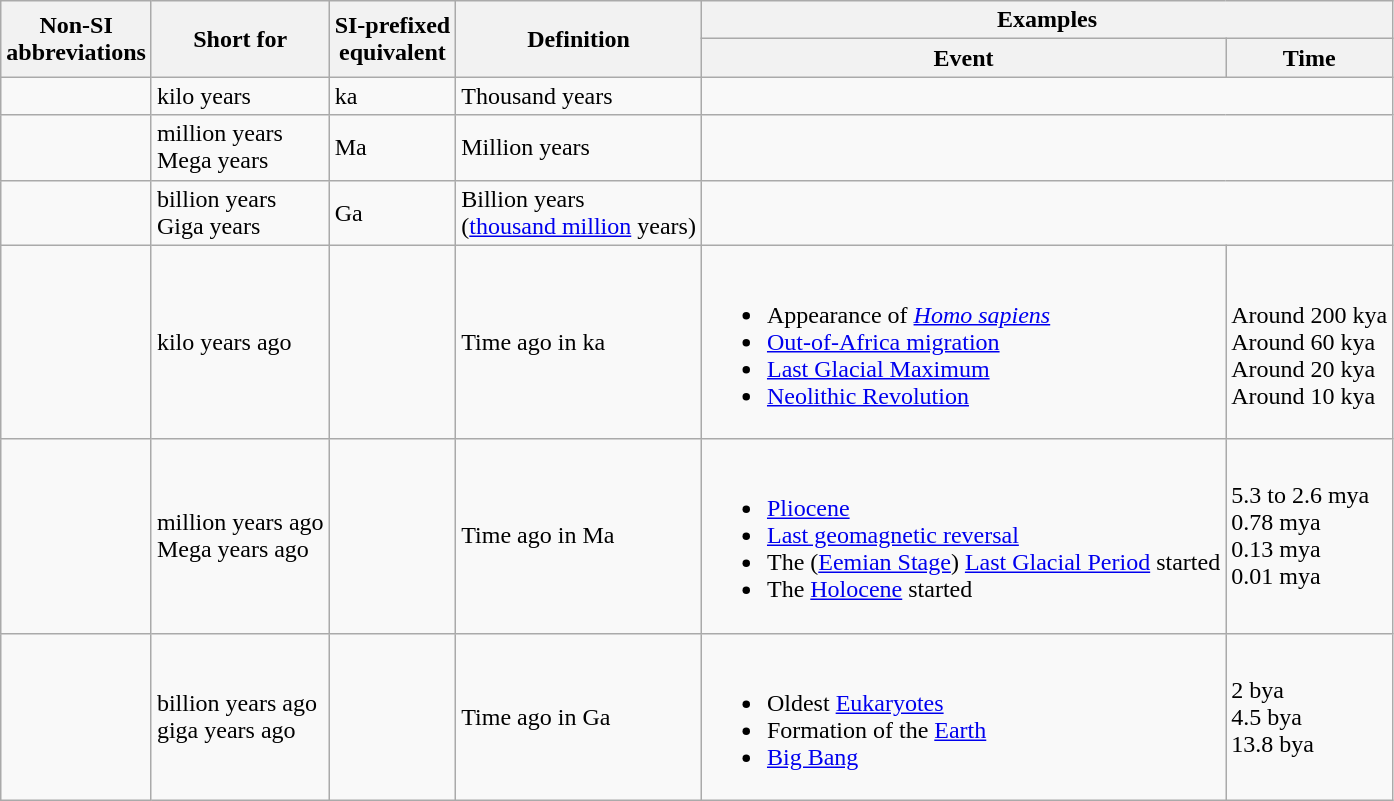<table class="wikitable">
<tr>
<th rowspan=2>Non-SI<br>abbreviations</th>
<th rowspan=2>Short for</th>
<th rowspan=2>SI-prefixed<br>equivalent</th>
<th rowspan=2>Definition</th>
<th colspan=2>Examples</th>
</tr>
<tr>
<th>Event</th>
<th>Time</th>
</tr>
<tr>
<td></td>
<td>kilo years</td>
<td>ka</td>
<td>Thousand years</td>
<td colspan=2></td>
</tr>
<tr>
<td></td>
<td>million years<br>Mega years</td>
<td>Ma</td>
<td>Million years</td>
<td colspan=2></td>
</tr>
<tr>
<td></td>
<td>billion years<br>Giga years</td>
<td>Ga</td>
<td>Billion years<br>(<a href='#'>thousand million</a> years)</td>
<td colspan=2></td>
</tr>
<tr>
<td></td>
<td>kilo years ago</td>
<td></td>
<td>Time ago in ka</td>
<td><br><ul><li>Appearance of <em><a href='#'>Homo sapiens</a></em></li><li><a href='#'>Out-of-Africa migration</a></li><li><a href='#'>Last Glacial Maximum</a></li><li><a href='#'>Neolithic Revolution</a></li></ul></td>
<td><br>Around 200 kya<br>Around 60 kya<br>Around 20 kya<br>Around 10 kya</td>
</tr>
<tr>
<td></td>
<td>million years ago<br>Mega years ago</td>
<td></td>
<td>Time ago in Ma</td>
<td><br><ul><li><a href='#'>Pliocene</a></li><li><a href='#'>Last geomagnetic reversal</a></li><li>The (<a href='#'>Eemian Stage</a>) <a href='#'>Last Glacial Period</a> started</li><li>The <a href='#'>Holocene</a> started</li></ul></td>
<td>5.3 to 2.6 mya<br>0.78 mya<br>0.13 mya<br>0.01 mya</td>
</tr>
<tr>
<td></td>
<td>billion years ago<br>giga years ago</td>
<td></td>
<td>Time ago in Ga</td>
<td><br><ul><li>Oldest <a href='#'>Eukaryotes</a></li><li>Formation of the <a href='#'>Earth</a></li><li><a href='#'>Big Bang</a></li></ul></td>
<td>2 bya<br>4.5 bya<br>13.8 bya</td>
</tr>
</table>
